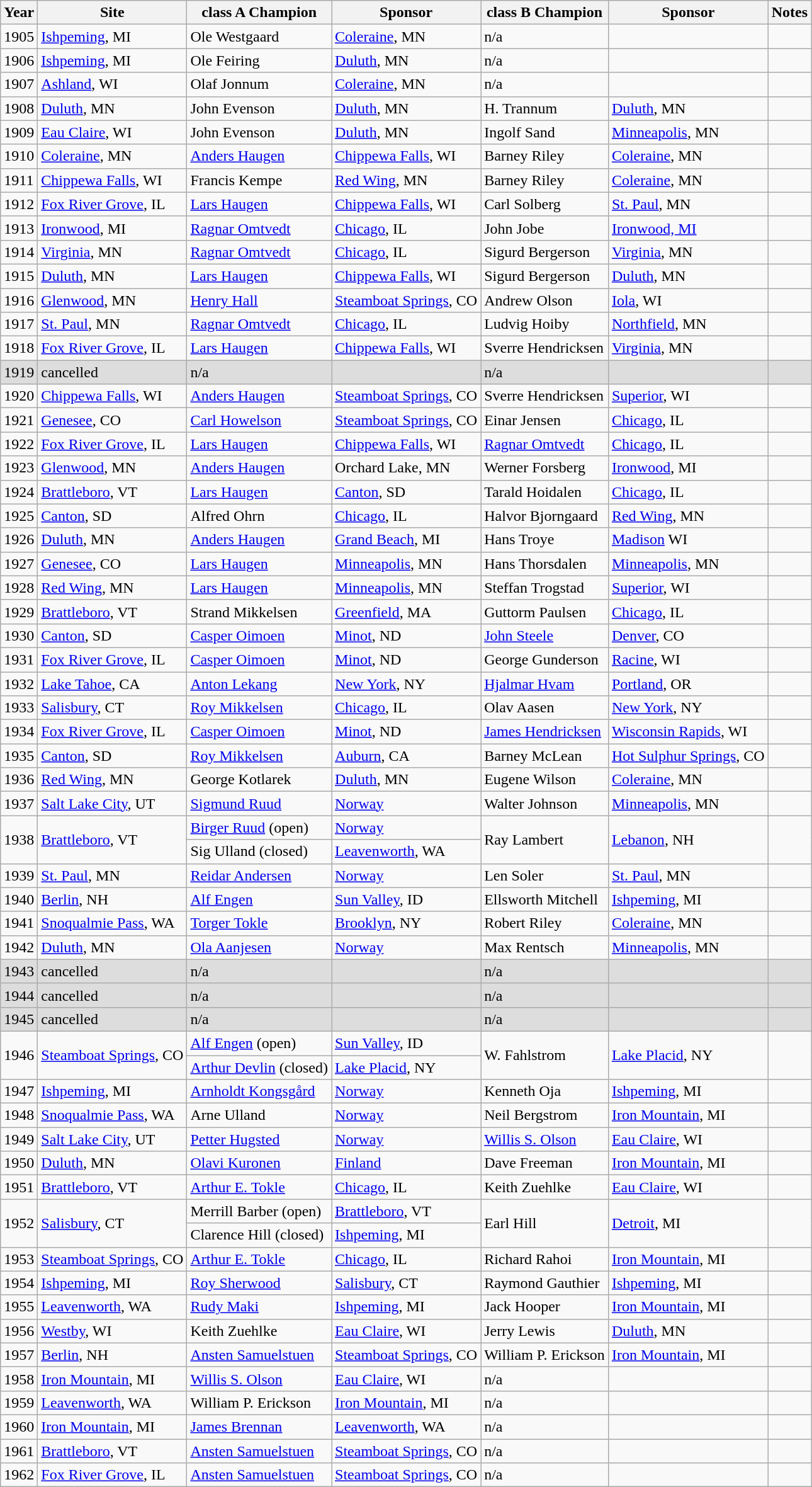<table class="wikitable">
<tr>
<th>Year</th>
<th>Site</th>
<th>class A Champion</th>
<th>Sponsor</th>
<th>class B Champion</th>
<th>Sponsor</th>
<th>Notes</th>
</tr>
<tr>
<td>1905</td>
<td><a href='#'>Ishpeming</a>, MI</td>
<td>Ole Westgaard</td>
<td><a href='#'>Coleraine</a>, MN</td>
<td>n/a</td>
<td></td>
<td></td>
</tr>
<tr>
<td>1906</td>
<td><a href='#'>Ishpeming</a>, MI</td>
<td>Ole Feiring</td>
<td><a href='#'>Duluth</a>, MN</td>
<td>n/a</td>
<td></td>
<td></td>
</tr>
<tr>
<td>1907</td>
<td><a href='#'>Ashland</a>, WI</td>
<td>Olaf Jonnum</td>
<td><a href='#'>Coleraine</a>, MN</td>
<td>n/a</td>
<td></td>
<td></td>
</tr>
<tr>
<td>1908</td>
<td><a href='#'>Duluth</a>, MN</td>
<td>John Evenson</td>
<td><a href='#'>Duluth</a>, MN</td>
<td>H. Trannum</td>
<td><a href='#'>Duluth</a>, MN</td>
<td></td>
</tr>
<tr>
<td>1909</td>
<td><a href='#'>Eau Claire</a>, WI</td>
<td>John Evenson</td>
<td><a href='#'>Duluth</a>, MN</td>
<td>Ingolf Sand</td>
<td><a href='#'>Minneapolis</a>, MN</td>
<td></td>
</tr>
<tr>
<td>1910</td>
<td><a href='#'>Coleraine</a>, MN</td>
<td><a href='#'>Anders Haugen</a></td>
<td><a href='#'>Chippewa Falls</a>, WI</td>
<td>Barney Riley</td>
<td><a href='#'>Coleraine</a>, MN</td>
<td></td>
</tr>
<tr>
<td>1911</td>
<td><a href='#'>Chippewa Falls</a>, WI</td>
<td>Francis Kempe</td>
<td><a href='#'>Red Wing</a>, MN</td>
<td>Barney Riley</td>
<td><a href='#'>Coleraine</a>, MN</td>
<td></td>
</tr>
<tr>
<td>1912</td>
<td><a href='#'>Fox River Grove</a>, IL</td>
<td><a href='#'>Lars Haugen</a></td>
<td><a href='#'>Chippewa Falls</a>, WI</td>
<td>Carl Solberg</td>
<td><a href='#'>St. Paul</a>, MN</td>
<td></td>
</tr>
<tr>
<td>1913</td>
<td><a href='#'>Ironwood</a>, MI</td>
<td><a href='#'>Ragnar Omtvedt</a></td>
<td><a href='#'>Chicago</a>, IL</td>
<td>John Jobe</td>
<td><a href='#'>Ironwood, MI</a></td>
<td></td>
</tr>
<tr>
<td>1914</td>
<td><a href='#'>Virginia</a>, MN</td>
<td><a href='#'>Ragnar Omtvedt</a></td>
<td><a href='#'>Chicago</a>, IL</td>
<td>Sigurd Bergerson</td>
<td><a href='#'>Virginia</a>, MN</td>
<td></td>
</tr>
<tr>
<td>1915</td>
<td><a href='#'>Duluth</a>, MN</td>
<td><a href='#'>Lars Haugen</a></td>
<td><a href='#'>Chippewa Falls</a>, WI</td>
<td>Sigurd Bergerson</td>
<td><a href='#'>Duluth</a>, MN</td>
<td></td>
</tr>
<tr>
<td>1916</td>
<td><a href='#'>Glenwood</a>, MN</td>
<td><a href='#'>Henry Hall</a></td>
<td><a href='#'>Steamboat Springs</a>, CO</td>
<td>Andrew Olson</td>
<td><a href='#'>Iola</a>, WI</td>
<td></td>
</tr>
<tr>
<td>1917</td>
<td><a href='#'>St. Paul</a>, MN</td>
<td><a href='#'>Ragnar Omtvedt</a></td>
<td><a href='#'>Chicago</a>, IL</td>
<td>Ludvig Hoiby</td>
<td><a href='#'>Northfield</a>, MN</td>
<td></td>
</tr>
<tr>
<td>1918</td>
<td><a href='#'>Fox River Grove</a>, IL</td>
<td><a href='#'>Lars Haugen</a></td>
<td><a href='#'>Chippewa Falls</a>, WI</td>
<td>Sverre Hendricksen</td>
<td><a href='#'>Virginia</a>, MN</td>
<td></td>
</tr>
<tr bgcolor="#DDDDDD">
<td>1919</td>
<td>cancelled</td>
<td>n/a</td>
<td></td>
<td>n/a</td>
<td></td>
<td></td>
</tr>
<tr>
<td>1920</td>
<td><a href='#'>Chippewa Falls</a>, WI</td>
<td><a href='#'>Anders Haugen</a></td>
<td><a href='#'>Steamboat Springs</a>, CO</td>
<td>Sverre Hendricksen</td>
<td><a href='#'>Superior</a>, WI</td>
<td></td>
</tr>
<tr>
<td>1921</td>
<td><a href='#'>Genesee</a>, CO</td>
<td><a href='#'>Carl Howelson</a></td>
<td><a href='#'>Steamboat Springs</a>, CO</td>
<td>Einar Jensen</td>
<td><a href='#'>Chicago</a>, IL</td>
<td></td>
</tr>
<tr>
<td>1922</td>
<td><a href='#'>Fox River Grove</a>, IL</td>
<td><a href='#'>Lars Haugen</a></td>
<td><a href='#'>Chippewa Falls</a>, WI</td>
<td><a href='#'>Ragnar Omtvedt</a></td>
<td><a href='#'>Chicago</a>, IL</td>
<td></td>
</tr>
<tr>
<td>1923</td>
<td><a href='#'>Glenwood</a>, MN</td>
<td><a href='#'>Anders Haugen</a></td>
<td>Orchard Lake, MN</td>
<td>Werner Forsberg</td>
<td><a href='#'>Ironwood</a>, MI</td>
<td></td>
</tr>
<tr>
<td>1924</td>
<td><a href='#'>Brattleboro</a>, VT</td>
<td><a href='#'>Lars Haugen</a></td>
<td><a href='#'>Canton</a>, SD</td>
<td>Tarald Hoidalen</td>
<td><a href='#'>Chicago</a>, IL</td>
<td></td>
</tr>
<tr>
<td>1925</td>
<td><a href='#'>Canton</a>, SD</td>
<td>Alfred Ohrn</td>
<td><a href='#'>Chicago</a>, IL</td>
<td>Halvor Bjorngaard</td>
<td><a href='#'>Red Wing</a>, MN</td>
<td></td>
</tr>
<tr>
<td>1926</td>
<td><a href='#'>Duluth</a>, MN</td>
<td><a href='#'>Anders Haugen</a></td>
<td><a href='#'>Grand Beach</a>, MI</td>
<td>Hans Troye</td>
<td><a href='#'>Madison</a> WI</td>
<td></td>
</tr>
<tr>
<td>1927</td>
<td><a href='#'>Genesee</a>, CO</td>
<td><a href='#'>Lars Haugen</a></td>
<td><a href='#'>Minneapolis</a>, MN</td>
<td>Hans Thorsdalen</td>
<td><a href='#'>Minneapolis</a>, MN</td>
<td></td>
</tr>
<tr>
<td>1928</td>
<td><a href='#'>Red Wing</a>, MN</td>
<td><a href='#'>Lars Haugen</a></td>
<td><a href='#'>Minneapolis</a>, MN</td>
<td>Steffan Trogstad</td>
<td><a href='#'>Superior</a>, WI</td>
<td></td>
</tr>
<tr>
<td>1929</td>
<td><a href='#'>Brattleboro</a>, VT</td>
<td>Strand Mikkelsen</td>
<td><a href='#'>Greenfield</a>, MA</td>
<td>Guttorm Paulsen</td>
<td><a href='#'>Chicago</a>, IL</td>
<td></td>
</tr>
<tr>
<td>1930</td>
<td><a href='#'>Canton</a>, SD</td>
<td><a href='#'>Casper Oimoen</a></td>
<td><a href='#'>Minot</a>, ND</td>
<td><a href='#'>John Steele</a></td>
<td><a href='#'>Denver</a>, CO</td>
<td></td>
</tr>
<tr>
<td>1931</td>
<td><a href='#'>Fox River Grove</a>, IL</td>
<td><a href='#'>Casper Oimoen</a></td>
<td><a href='#'>Minot</a>, ND</td>
<td>George Gunderson</td>
<td><a href='#'>Racine</a>, WI</td>
<td></td>
</tr>
<tr>
<td>1932</td>
<td><a href='#'>Lake Tahoe</a>, CA</td>
<td><a href='#'>Anton Lekang</a></td>
<td><a href='#'>New York</a>, NY</td>
<td><a href='#'>Hjalmar Hvam</a></td>
<td><a href='#'>Portland</a>, OR</td>
<td></td>
</tr>
<tr>
<td>1933</td>
<td><a href='#'>Salisbury</a>, CT</td>
<td><a href='#'>Roy Mikkelsen</a></td>
<td><a href='#'>Chicago</a>, IL</td>
<td>Olav Aasen</td>
<td><a href='#'>New York</a>, NY</td>
<td></td>
</tr>
<tr>
<td>1934</td>
<td><a href='#'>Fox River Grove</a>, IL</td>
<td><a href='#'>Casper Oimoen</a></td>
<td><a href='#'>Minot</a>, ND</td>
<td><a href='#'>James Hendricksen</a></td>
<td><a href='#'>Wisconsin Rapids</a>, WI</td>
<td></td>
</tr>
<tr>
<td>1935</td>
<td><a href='#'>Canton</a>, SD</td>
<td><a href='#'>Roy Mikkelsen</a></td>
<td><a href='#'>Auburn</a>, CA</td>
<td>Barney McLean</td>
<td><a href='#'>Hot Sulphur Springs</a>, CO</td>
<td></td>
</tr>
<tr>
<td>1936</td>
<td><a href='#'>Red Wing</a>, MN</td>
<td>George Kotlarek</td>
<td><a href='#'>Duluth</a>, MN</td>
<td>Eugene Wilson</td>
<td><a href='#'>Coleraine</a>, MN</td>
<td></td>
</tr>
<tr>
<td>1937</td>
<td><a href='#'>Salt Lake City</a>, UT</td>
<td><a href='#'>Sigmund Ruud</a></td>
<td><a href='#'>Norway</a></td>
<td>Walter Johnson</td>
<td><a href='#'>Minneapolis</a>, MN</td>
<td></td>
</tr>
<tr>
<td rowspan="2">1938</td>
<td rowspan="2"><a href='#'>Brattleboro</a>, VT</td>
<td><a href='#'>Birger Ruud</a> (open)</td>
<td><a href='#'>Norway</a></td>
<td rowspan="2">Ray Lambert</td>
<td rowspan="2"><a href='#'>Lebanon</a>, NH</td>
<td rowspan="2"></td>
</tr>
<tr>
<td>Sig Ulland (closed)</td>
<td><a href='#'>Leavenworth</a>, WA</td>
</tr>
<tr>
<td>1939</td>
<td><a href='#'>St. Paul</a>, MN</td>
<td><a href='#'>Reidar Andersen</a></td>
<td><a href='#'>Norway</a></td>
<td>Len Soler</td>
<td><a href='#'>St. Paul</a>, MN</td>
<td></td>
</tr>
<tr>
<td>1940</td>
<td><a href='#'>Berlin</a>, NH</td>
<td><a href='#'>Alf Engen</a></td>
<td><a href='#'>Sun Valley</a>, ID</td>
<td>Ellsworth Mitchell</td>
<td><a href='#'>Ishpeming</a>, MI</td>
<td></td>
</tr>
<tr>
<td>1941</td>
<td><a href='#'>Snoqualmie Pass</a>, WA</td>
<td><a href='#'>Torger Tokle</a></td>
<td><a href='#'>Brooklyn</a>, NY</td>
<td>Robert Riley</td>
<td><a href='#'>Coleraine</a>, MN</td>
<td></td>
</tr>
<tr>
<td>1942</td>
<td><a href='#'>Duluth</a>, MN</td>
<td><a href='#'>Ola Aanjesen</a></td>
<td><a href='#'>Norway</a></td>
<td>Max Rentsch</td>
<td><a href='#'>Minneapolis</a>, MN</td>
<td></td>
</tr>
<tr bgcolor="#DDDDDD">
<td>1943</td>
<td>cancelled</td>
<td>n/a</td>
<td></td>
<td>n/a</td>
<td></td>
<td></td>
</tr>
<tr bgcolor="#DDDDDD">
<td>1944</td>
<td>cancelled</td>
<td>n/a</td>
<td></td>
<td>n/a</td>
<td></td>
<td></td>
</tr>
<tr bgcolor="#DDDDDD">
<td>1945</td>
<td>cancelled</td>
<td>n/a</td>
<td></td>
<td>n/a</td>
<td></td>
<td></td>
</tr>
<tr>
<td rowspan="2">1946</td>
<td rowspan="2"><a href='#'>Steamboat Springs</a>, CO</td>
<td><a href='#'>Alf Engen</a> (open)</td>
<td><a href='#'>Sun Valley</a>, ID</td>
<td rowspan="2">W. Fahlstrom</td>
<td rowspan="2"><a href='#'>Lake Placid</a>, NY</td>
<td rowspan="2"></td>
</tr>
<tr>
<td><a href='#'>Arthur Devlin</a> (closed)</td>
<td><a href='#'>Lake Placid</a>, NY</td>
</tr>
<tr>
<td>1947</td>
<td><a href='#'>Ishpeming</a>, MI</td>
<td><a href='#'>Arnholdt Kongsgård</a></td>
<td><a href='#'>Norway</a></td>
<td>Kenneth Oja</td>
<td><a href='#'>Ishpeming</a>, MI</td>
<td></td>
</tr>
<tr>
<td>1948</td>
<td><a href='#'>Snoqualmie Pass</a>, WA</td>
<td>Arne Ulland</td>
<td><a href='#'>Norway</a></td>
<td>Neil Bergstrom</td>
<td><a href='#'>Iron Mountain</a>, MI</td>
<td></td>
</tr>
<tr>
<td>1949</td>
<td><a href='#'>Salt Lake City</a>, UT</td>
<td><a href='#'>Petter Hugsted</a></td>
<td><a href='#'>Norway</a></td>
<td><a href='#'>Willis S. Olson</a></td>
<td><a href='#'>Eau Claire</a>, WI</td>
<td></td>
</tr>
<tr>
<td>1950</td>
<td><a href='#'>Duluth</a>, MN</td>
<td><a href='#'>Olavi Kuronen</a></td>
<td><a href='#'>Finland</a></td>
<td>Dave Freeman</td>
<td><a href='#'>Iron Mountain</a>, MI</td>
<td></td>
</tr>
<tr>
<td>1951</td>
<td><a href='#'>Brattleboro</a>, VT</td>
<td><a href='#'>Arthur E. Tokle</a></td>
<td><a href='#'>Chicago</a>, IL</td>
<td>Keith Zuehlke</td>
<td><a href='#'>Eau Claire</a>, WI</td>
<td></td>
</tr>
<tr>
<td rowspan="2">1952</td>
<td rowspan="2"><a href='#'>Salisbury</a>, CT</td>
<td>Merrill Barber (open)</td>
<td><a href='#'>Brattleboro</a>, VT</td>
<td rowspan="2">Earl Hill</td>
<td rowspan="2"><a href='#'>Detroit</a>, MI</td>
<td rowspan="2"></td>
</tr>
<tr>
<td>Clarence Hill (closed)</td>
<td><a href='#'>Ishpeming</a>, MI</td>
</tr>
<tr>
<td>1953</td>
<td><a href='#'>Steamboat Springs</a>, CO</td>
<td><a href='#'>Arthur E. Tokle</a></td>
<td><a href='#'>Chicago</a>, IL</td>
<td>Richard Rahoi</td>
<td><a href='#'>Iron Mountain</a>, MI</td>
<td></td>
</tr>
<tr>
<td>1954</td>
<td><a href='#'>Ishpeming</a>, MI</td>
<td><a href='#'>Roy Sherwood</a></td>
<td><a href='#'>Salisbury</a>, CT</td>
<td>Raymond Gauthier</td>
<td><a href='#'>Ishpeming</a>, MI</td>
<td></td>
</tr>
<tr>
<td>1955</td>
<td><a href='#'>Leavenworth</a>, WA</td>
<td><a href='#'>Rudy Maki</a></td>
<td><a href='#'>Ishpeming</a>, MI</td>
<td>Jack Hooper</td>
<td><a href='#'>Iron Mountain</a>, MI</td>
<td></td>
</tr>
<tr>
<td>1956</td>
<td><a href='#'>Westby</a>, WI</td>
<td>Keith Zuehlke</td>
<td><a href='#'>Eau Claire</a>, WI</td>
<td>Jerry Lewis</td>
<td><a href='#'>Duluth</a>, MN</td>
<td></td>
</tr>
<tr>
<td>1957</td>
<td><a href='#'>Berlin</a>, NH</td>
<td><a href='#'>Ansten Samuelstuen</a></td>
<td><a href='#'>Steamboat Springs</a>, CO</td>
<td>William P. Erickson</td>
<td><a href='#'>Iron Mountain</a>, MI</td>
<td></td>
</tr>
<tr>
<td>1958</td>
<td><a href='#'>Iron Mountain</a>, MI</td>
<td><a href='#'>Willis S. Olson</a></td>
<td><a href='#'>Eau Claire</a>, WI</td>
<td>n/a</td>
<td></td>
<td></td>
</tr>
<tr>
<td>1959</td>
<td><a href='#'>Leavenworth</a>, WA</td>
<td>William P. Erickson</td>
<td><a href='#'>Iron Mountain</a>, MI</td>
<td>n/a</td>
<td></td>
<td></td>
</tr>
<tr>
<td>1960</td>
<td><a href='#'>Iron Mountain</a>, MI</td>
<td><a href='#'>James Brennan</a></td>
<td><a href='#'>Leavenworth</a>, WA</td>
<td>n/a</td>
<td></td>
<td></td>
</tr>
<tr>
<td>1961</td>
<td><a href='#'>Brattleboro</a>, VT</td>
<td><a href='#'>Ansten Samuelstuen</a></td>
<td><a href='#'>Steamboat Springs</a>, CO</td>
<td>n/a</td>
<td></td>
<td></td>
</tr>
<tr>
<td>1962</td>
<td><a href='#'>Fox River Grove</a>, IL</td>
<td><a href='#'>Ansten Samuelstuen</a></td>
<td><a href='#'>Steamboat Springs</a>, CO</td>
<td>n/a</td>
<td></td>
<td></td>
</tr>
</table>
